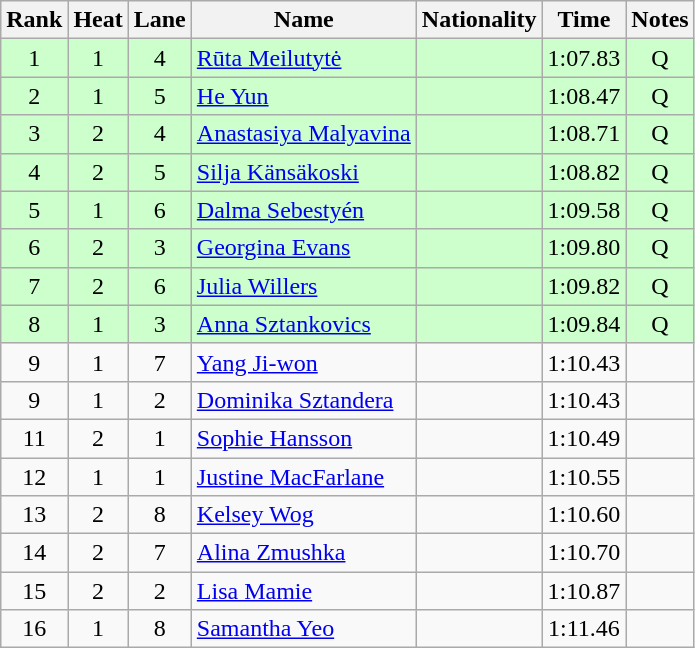<table class="wikitable sortable" style="text-align:center">
<tr>
<th>Rank</th>
<th>Heat</th>
<th>Lane</th>
<th>Name</th>
<th>Nationality</th>
<th>Time</th>
<th>Notes</th>
</tr>
<tr bgcolor=ccffcc>
<td>1</td>
<td>1</td>
<td>4</td>
<td align=left><a href='#'>Rūta Meilutytė</a></td>
<td align=left></td>
<td>1:07.83</td>
<td>Q</td>
</tr>
<tr bgcolor=ccffcc>
<td>2</td>
<td>1</td>
<td>5</td>
<td align=left><a href='#'>He Yun</a></td>
<td align=left></td>
<td>1:08.47</td>
<td>Q</td>
</tr>
<tr bgcolor=ccffcc>
<td>3</td>
<td>2</td>
<td>4</td>
<td align=left><a href='#'>Anastasiya Malyavina</a></td>
<td align=left></td>
<td>1:08.71</td>
<td>Q</td>
</tr>
<tr bgcolor=ccffcc>
<td>4</td>
<td>2</td>
<td>5</td>
<td align=left><a href='#'>Silja Känsäkoski</a></td>
<td align=left></td>
<td>1:08.82</td>
<td>Q</td>
</tr>
<tr bgcolor=ccffcc>
<td>5</td>
<td>1</td>
<td>6</td>
<td align=left><a href='#'>Dalma Sebestyén</a></td>
<td align=left></td>
<td>1:09.58</td>
<td>Q</td>
</tr>
<tr bgcolor=ccffcc>
<td>6</td>
<td>2</td>
<td>3</td>
<td align=left><a href='#'>Georgina Evans</a></td>
<td align=left></td>
<td>1:09.80</td>
<td>Q</td>
</tr>
<tr bgcolor=ccffcc>
<td>7</td>
<td>2</td>
<td>6</td>
<td align=left><a href='#'>Julia Willers</a></td>
<td align=left></td>
<td>1:09.82</td>
<td>Q</td>
</tr>
<tr bgcolor=ccffcc>
<td>8</td>
<td>1</td>
<td>3</td>
<td align=left><a href='#'>Anna Sztankovics</a></td>
<td align=left></td>
<td>1:09.84</td>
<td>Q</td>
</tr>
<tr>
<td>9</td>
<td>1</td>
<td>7</td>
<td align=left><a href='#'>Yang Ji-won</a></td>
<td align=left></td>
<td>1:10.43</td>
<td></td>
</tr>
<tr>
<td>9</td>
<td>1</td>
<td>2</td>
<td align=left><a href='#'>Dominika Sztandera</a></td>
<td align=left></td>
<td>1:10.43</td>
<td></td>
</tr>
<tr>
<td>11</td>
<td>2</td>
<td>1</td>
<td align=left><a href='#'>Sophie Hansson</a></td>
<td align=left></td>
<td>1:10.49</td>
<td></td>
</tr>
<tr>
<td>12</td>
<td>1</td>
<td>1</td>
<td align=left><a href='#'>Justine MacFarlane</a></td>
<td align=left></td>
<td>1:10.55</td>
<td></td>
</tr>
<tr>
<td>13</td>
<td>2</td>
<td>8</td>
<td align=left><a href='#'>Kelsey Wog</a></td>
<td align=left></td>
<td>1:10.60</td>
<td></td>
</tr>
<tr>
<td>14</td>
<td>2</td>
<td>7</td>
<td align=left><a href='#'>Alina Zmushka</a></td>
<td align=left></td>
<td>1:10.70</td>
<td></td>
</tr>
<tr>
<td>15</td>
<td>2</td>
<td>2</td>
<td align=left><a href='#'>Lisa Mamie</a></td>
<td align=left></td>
<td>1:10.87</td>
<td></td>
</tr>
<tr>
<td>16</td>
<td>1</td>
<td>8</td>
<td align=left><a href='#'>Samantha Yeo</a></td>
<td align=left></td>
<td>1:11.46</td>
<td></td>
</tr>
</table>
